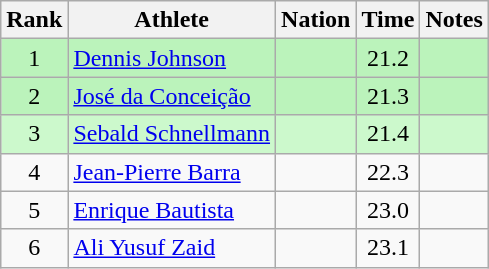<table class="wikitable sortable" style="text-align:center">
<tr>
<th>Rank</th>
<th>Athlete</th>
<th>Nation</th>
<th>Time</th>
<th>Notes</th>
</tr>
<tr bgcolor=bbf3bb>
<td>1</td>
<td align=left><a href='#'>Dennis Johnson</a></td>
<td align=left></td>
<td>21.2</td>
<td></td>
</tr>
<tr bgcolor=bbf3bb>
<td>2</td>
<td align=left><a href='#'>José da Conceição</a></td>
<td align=left></td>
<td>21.3</td>
<td></td>
</tr>
<tr bgcolor=ccf9cc>
<td>3</td>
<td align=left><a href='#'>Sebald Schnellmann</a></td>
<td align=left></td>
<td>21.4</td>
<td></td>
</tr>
<tr>
<td>4</td>
<td align=left><a href='#'>Jean-Pierre Barra</a></td>
<td align=left></td>
<td>22.3</td>
<td></td>
</tr>
<tr>
<td>5</td>
<td align=left><a href='#'>Enrique Bautista</a></td>
<td align=left></td>
<td>23.0</td>
<td></td>
</tr>
<tr>
<td>6</td>
<td align=left><a href='#'>Ali Yusuf Zaid</a></td>
<td align=left></td>
<td>23.1</td>
<td></td>
</tr>
</table>
